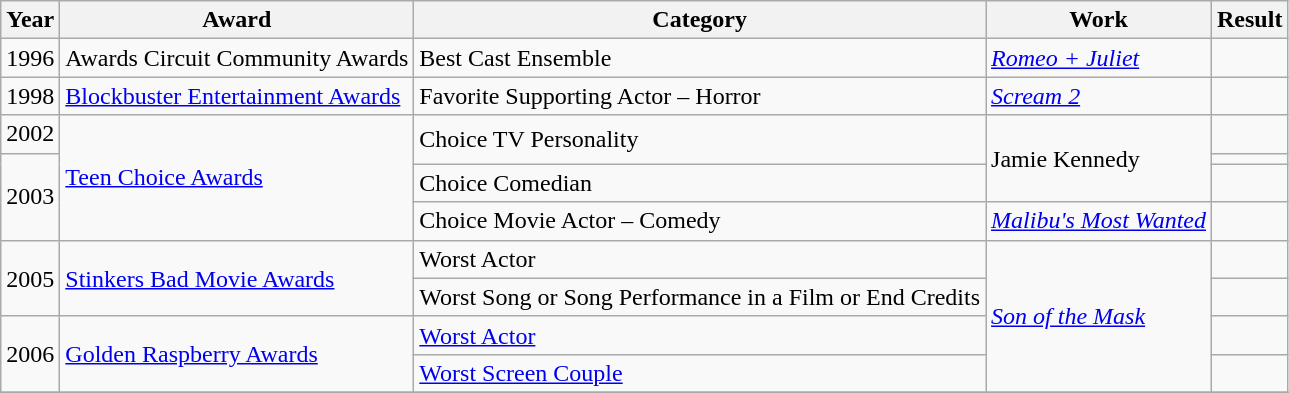<table class="wikitable sortable">
<tr align="center">
<th>Year</th>
<th>Award</th>
<th>Category</th>
<th>Work</th>
<th>Result</th>
</tr>
<tr>
<td>1996</td>
<td>Awards Circuit Community Awards</td>
<td>Best Cast Ensemble</td>
<td><em><a href='#'>Romeo + Juliet</a></em></td>
<td></td>
</tr>
<tr>
<td>1998</td>
<td><a href='#'>Blockbuster Entertainment Awards</a></td>
<td>Favorite Supporting Actor – Horror</td>
<td><em><a href='#'>Scream 2</a></em></td>
<td></td>
</tr>
<tr>
<td>2002</td>
<td rowspan="4"><a href='#'>Teen Choice Awards</a></td>
<td rowspan="2">Choice TV Personality</td>
<td rowspan="3">Jamie Kennedy</td>
<td></td>
</tr>
<tr>
<td rowspan="3">2003</td>
<td></td>
</tr>
<tr>
<td>Choice Comedian</td>
<td></td>
</tr>
<tr>
<td>Choice Movie Actor – Comedy</td>
<td><em><a href='#'>Malibu's Most Wanted</a></em></td>
<td></td>
</tr>
<tr>
<td rowspan="2">2005</td>
<td rowspan="2"><a href='#'>Stinkers Bad Movie Awards</a></td>
<td>Worst Actor</td>
<td rowspan="4"><em><a href='#'>Son of the Mask</a></em></td>
<td></td>
</tr>
<tr>
<td>Worst Song or Song Performance in a Film or End Credits</td>
<td></td>
</tr>
<tr>
<td rowspan="2">2006</td>
<td rowspan="2"><a href='#'>Golden Raspberry Awards</a></td>
<td><a href='#'>Worst Actor</a></td>
<td></td>
</tr>
<tr>
<td><a href='#'>Worst Screen Couple</a></td>
<td></td>
</tr>
<tr>
</tr>
</table>
